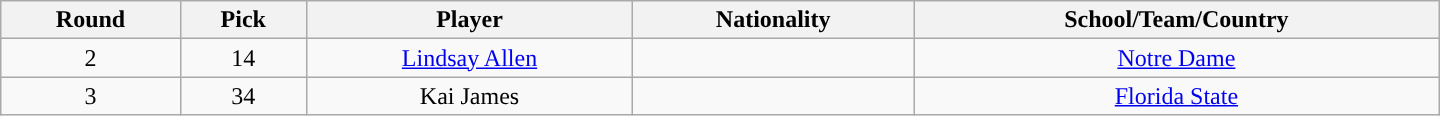<table class="wikitable" style="text-align:center; width:60em">
<tr>
<th>Round</th>
<th>Pick</th>
<th>Player</th>
<th>Nationality</th>
<th>School/Team/Country</th>
</tr>
<tr>
<td>2</td>
<td>14</td>
<td><a href='#'>Lindsay Allen</a></td>
<td></td>
<td><a href='#'>Notre Dame</a></td>
</tr>
<tr>
<td>3</td>
<td>34</td>
<td>Kai James</td>
<td></td>
<td><a href='#'>Florida State</a></td>
</tr>
</table>
